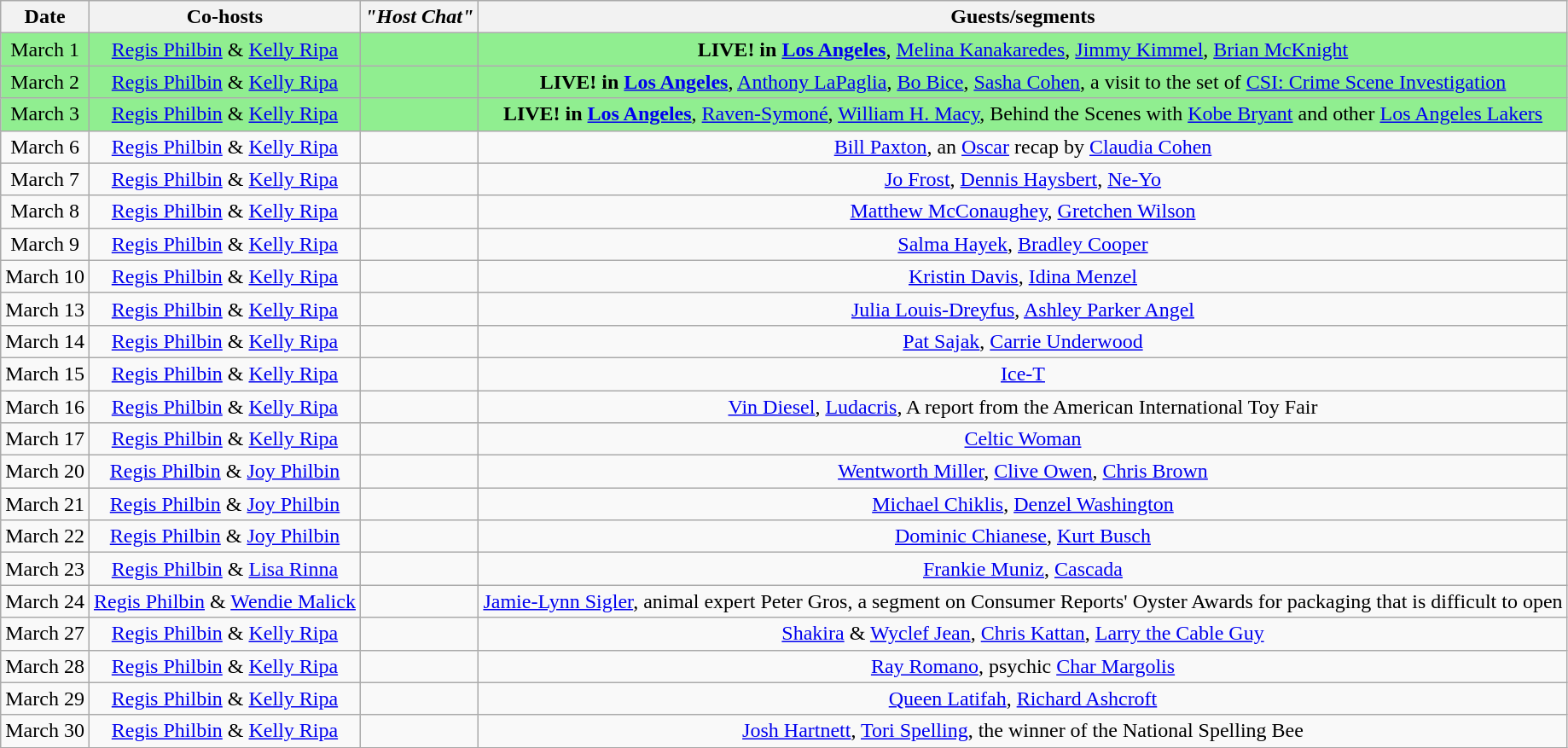<table class="wikitable sortable" style="text-align:center;">
<tr>
<th>Date</th>
<th>Co-hosts</th>
<th><em>"Host Chat"</em></th>
<th>Guests/segments</th>
</tr>
<tr style="background:lightgreen;">
<td>March 1</td>
<td><a href='#'>Regis Philbin</a> & <a href='#'>Kelly Ripa</a></td>
<td></td>
<td><strong>LIVE! in <a href='#'>Los Angeles</a></strong>, <a href='#'>Melina Kanakaredes</a>, <a href='#'>Jimmy Kimmel</a>, <a href='#'>Brian McKnight</a></td>
</tr>
<tr style="background:lightgreen;">
<td>March 2</td>
<td><a href='#'>Regis Philbin</a> & <a href='#'>Kelly Ripa</a></td>
<td></td>
<td><strong>LIVE! in <a href='#'>Los Angeles</a></strong>, <a href='#'>Anthony LaPaglia</a>, <a href='#'>Bo Bice</a>, <a href='#'>Sasha Cohen</a>, a visit to the set of <a href='#'>CSI: Crime Scene Investigation</a></td>
</tr>
<tr style="background:lightgreen;">
<td>March 3</td>
<td><a href='#'>Regis Philbin</a> & <a href='#'>Kelly Ripa</a></td>
<td></td>
<td><strong>LIVE! in <a href='#'>Los Angeles</a></strong>, <a href='#'>Raven-Symoné</a>, <a href='#'>William H. Macy</a>, Behind the Scenes with <a href='#'>Kobe Bryant</a> and other <a href='#'>Los Angeles Lakers</a></td>
</tr>
<tr>
<td>March 6</td>
<td><a href='#'>Regis Philbin</a> & <a href='#'>Kelly Ripa</a></td>
<td></td>
<td><a href='#'>Bill Paxton</a>, an <a href='#'>Oscar</a> recap by <a href='#'>Claudia Cohen</a></td>
</tr>
<tr>
<td>March 7</td>
<td><a href='#'>Regis Philbin</a> & <a href='#'>Kelly Ripa</a></td>
<td></td>
<td><a href='#'>Jo Frost</a>, <a href='#'>Dennis Haysbert</a>, <a href='#'>Ne-Yo</a></td>
</tr>
<tr>
<td>March 8</td>
<td><a href='#'>Regis Philbin</a> & <a href='#'>Kelly Ripa</a></td>
<td></td>
<td><a href='#'>Matthew McConaughey</a>, <a href='#'>Gretchen Wilson</a></td>
</tr>
<tr>
<td>March 9</td>
<td><a href='#'>Regis Philbin</a> & <a href='#'>Kelly Ripa</a></td>
<td></td>
<td><a href='#'>Salma Hayek</a>, <a href='#'>Bradley Cooper</a></td>
</tr>
<tr>
<td>March 10</td>
<td><a href='#'>Regis Philbin</a> & <a href='#'>Kelly Ripa</a></td>
<td></td>
<td><a href='#'>Kristin Davis</a>, <a href='#'>Idina Menzel</a></td>
</tr>
<tr>
<td>March 13</td>
<td><a href='#'>Regis Philbin</a> & <a href='#'>Kelly Ripa</a></td>
<td></td>
<td><a href='#'>Julia Louis-Dreyfus</a>, <a href='#'>Ashley Parker Angel</a></td>
</tr>
<tr>
<td>March 14</td>
<td><a href='#'>Regis Philbin</a> & <a href='#'>Kelly Ripa</a></td>
<td></td>
<td><a href='#'>Pat Sajak</a>, <a href='#'>Carrie Underwood</a></td>
</tr>
<tr>
<td>March 15</td>
<td><a href='#'>Regis Philbin</a> & <a href='#'>Kelly Ripa</a></td>
<td></td>
<td><a href='#'>Ice-T</a></td>
</tr>
<tr>
<td>March 16</td>
<td><a href='#'>Regis Philbin</a> & <a href='#'>Kelly Ripa</a></td>
<td></td>
<td><a href='#'>Vin Diesel</a>, <a href='#'>Ludacris</a>, A report from the American International Toy Fair</td>
</tr>
<tr>
<td>March 17</td>
<td><a href='#'>Regis Philbin</a> & <a href='#'>Kelly Ripa</a></td>
<td></td>
<td><a href='#'>Celtic Woman</a></td>
</tr>
<tr>
<td>March 20</td>
<td><a href='#'>Regis Philbin</a> & <a href='#'>Joy Philbin</a></td>
<td></td>
<td><a href='#'>Wentworth Miller</a>, <a href='#'>Clive Owen</a>, <a href='#'>Chris Brown</a></td>
</tr>
<tr>
<td>March 21</td>
<td><a href='#'>Regis Philbin</a> & <a href='#'>Joy Philbin</a></td>
<td></td>
<td><a href='#'>Michael Chiklis</a>, <a href='#'>Denzel Washington</a></td>
</tr>
<tr>
<td>March 22</td>
<td><a href='#'>Regis Philbin</a> & <a href='#'>Joy Philbin</a></td>
<td></td>
<td><a href='#'>Dominic Chianese</a>, <a href='#'>Kurt Busch</a></td>
</tr>
<tr>
<td>March 23</td>
<td><a href='#'>Regis Philbin</a> & <a href='#'>Lisa Rinna</a></td>
<td></td>
<td><a href='#'>Frankie Muniz</a>, <a href='#'>Cascada</a></td>
</tr>
<tr>
<td>March 24</td>
<td><a href='#'>Regis Philbin</a> & <a href='#'>Wendie Malick</a></td>
<td></td>
<td><a href='#'>Jamie-Lynn Sigler</a>, animal expert Peter Gros, a segment on Consumer Reports' Oyster Awards for packaging that is difficult to open</td>
</tr>
<tr>
<td>March 27</td>
<td><a href='#'>Regis Philbin</a> & <a href='#'>Kelly Ripa</a></td>
<td></td>
<td><a href='#'>Shakira</a> & <a href='#'>Wyclef Jean</a>, <a href='#'>Chris Kattan</a>, <a href='#'>Larry the Cable Guy</a></td>
</tr>
<tr>
<td>March 28</td>
<td><a href='#'>Regis Philbin</a> & <a href='#'>Kelly Ripa</a></td>
<td></td>
<td><a href='#'>Ray Romano</a>, psychic <a href='#'>Char Margolis</a></td>
</tr>
<tr>
<td>March 29</td>
<td><a href='#'>Regis Philbin</a> & <a href='#'>Kelly Ripa</a></td>
<td></td>
<td><a href='#'>Queen Latifah</a>, <a href='#'>Richard Ashcroft</a></td>
</tr>
<tr>
<td>March 30</td>
<td><a href='#'>Regis Philbin</a> & <a href='#'>Kelly Ripa</a></td>
<td></td>
<td><a href='#'>Josh Hartnett</a>, <a href='#'>Tori Spelling</a>, the winner of the National Spelling Bee</td>
</tr>
</table>
